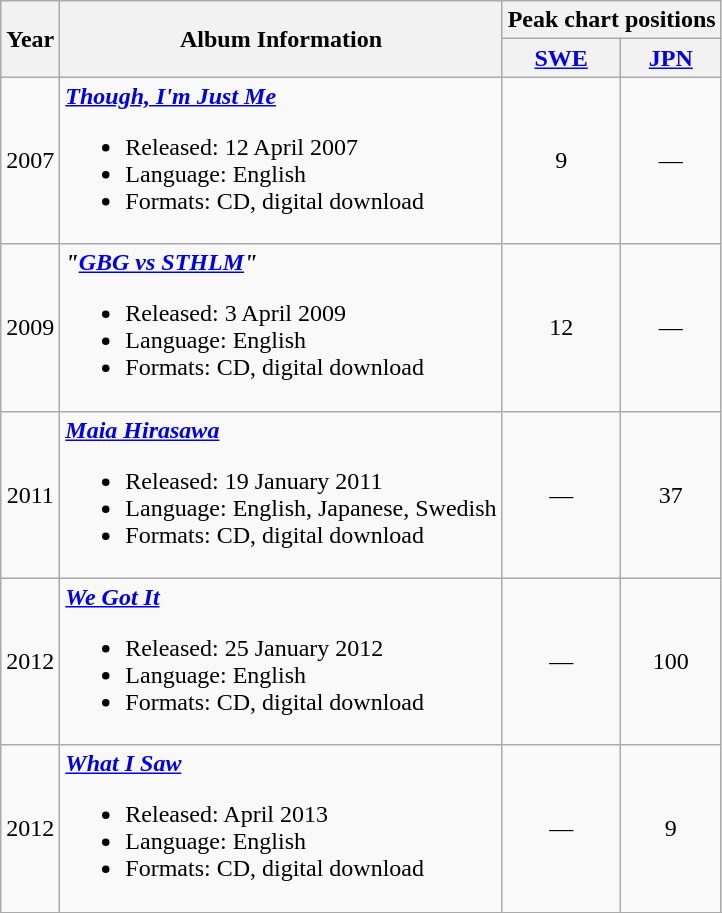<table class="wikitable">
<tr>
<th rowspan="2">Year</th>
<th rowspan="2">Album Information</th>
<th scope="col" colspan="2">Peak chart positions</th>
</tr>
<tr>
<th colspan="1"><a href='#'>SWE</a><br></th>
<th colspan="1"><a href='#'>JPN</a><br></th>
</tr>
<tr>
<td align="center">2007</td>
<td><strong><em><a href='#'>Though, I'm Just Me</a></em></strong><br><ul><li>Released: 12 April 2007</li><li>Language: English</li><li>Formats: CD, digital download</li></ul></td>
<td align="center">9</td>
<td align="center">—</td>
</tr>
<tr>
<td align="center">2009</td>
<td><strong><em>"<a href='#'>GBG vs STHLM</a>"</em></strong><br><ul><li>Released: 3 April 2009</li><li>Language: English</li><li>Formats: CD, digital download</li></ul></td>
<td align="center">12</td>
<td align="center">—</td>
</tr>
<tr>
<td align="center">2011</td>
<td><strong><em><a href='#'>Maia Hirasawa</a></em></strong><br><ul><li>Released: 19 January 2011</li><li>Language: English, Japanese, Swedish</li><li>Formats: CD, digital download</li></ul></td>
<td align="center">—</td>
<td align="center">37</td>
</tr>
<tr>
<td align="center">2012</td>
<td><strong><em><a href='#'>We Got It</a></em></strong><br><ul><li>Released: 25 January 2012</li><li>Language: English</li><li>Formats: CD, digital download</li></ul></td>
<td align="center">—</td>
<td align="center">100</td>
</tr>
<tr>
<td align="center">2012</td>
<td><strong><em><a href='#'>What I Saw</a></em></strong><br><ul><li>Released: April 2013</li><li>Language: English</li><li>Formats: CD, digital download</li></ul></td>
<td align="center">—</td>
<td align="center">9</td>
</tr>
<tr>
</tr>
</table>
